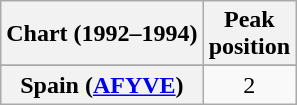<table class="wikitable sortable plainrowheaders" style="text-align:center">
<tr>
<th>Chart (1992–1994)</th>
<th>Peak<br>position</th>
</tr>
<tr>
</tr>
<tr>
</tr>
<tr>
<th scope="row">Spain (<a href='#'>AFYVE</a>)</th>
<td>2</td>
</tr>
</table>
